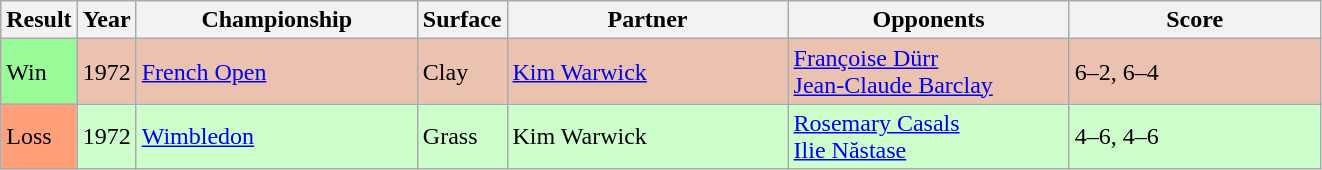<table class="sortable wikitable">
<tr>
<th style="width:40px">Result</th>
<th style="width:30px">Year</th>
<th style="width:180px">Championship</th>
<th style="width:50px">Surface</th>
<th style="width:180px">Partner</th>
<th style="width:180px">Opponents</th>
<th style="width:160px" class="unsortable">Score</th>
</tr>
<tr style="background:#ebc2af;">
<td style="background:#98fb98;">Win</td>
<td>1972</td>
<td><a href='#'>French Open</a></td>
<td>Clay</td>
<td> <a href='#'>Kim Warwick</a></td>
<td> <a href='#'>Françoise Dürr</a><br> <a href='#'>Jean-Claude Barclay</a></td>
<td>6–2, 6–4</td>
</tr>
<tr style="background:#cfc;">
<td style="background:#ffa07a;">Loss</td>
<td>1972</td>
<td><a href='#'>Wimbledon</a></td>
<td>Grass</td>
<td> Kim Warwick</td>
<td> <a href='#'>Rosemary Casals</a><br> <a href='#'>Ilie Năstase</a></td>
<td>4–6, 4–6</td>
</tr>
</table>
